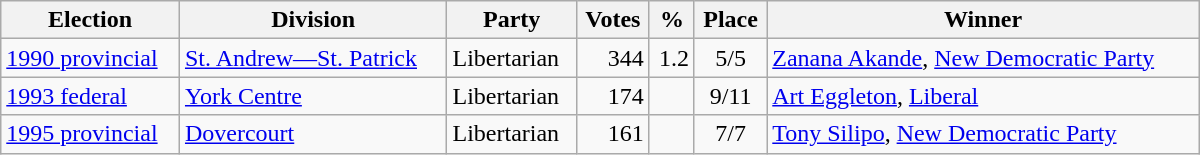<table class="wikitable" width="800">
<tr>
<th align="left">Election</th>
<th align="left">Division</th>
<th align="left">Party</th>
<th align="right">Votes</th>
<th align="right">%</th>
<th align="center">Place</th>
<th align="center">Winner</th>
</tr>
<tr>
<td align="left"><a href='#'>1990 provincial</a></td>
<td align="left"><a href='#'>St. Andrew—St. Patrick</a></td>
<td align="left">Libertarian</td>
<td align="right">344</td>
<td align="right">1.2</td>
<td align="center">5/5</td>
<td align="left"><a href='#'>Zanana Akande</a>, <a href='#'>New Democratic Party</a></td>
</tr>
<tr>
<td align="left"><a href='#'>1993 federal</a></td>
<td align="left"><a href='#'>York Centre</a></td>
<td align="left">Libertarian</td>
<td align="right">174</td>
<td align="right"></td>
<td align="center">9/11</td>
<td align="left"><a href='#'>Art Eggleton</a>, <a href='#'>Liberal</a></td>
</tr>
<tr>
<td align="left"><a href='#'>1995 provincial</a></td>
<td align="left"><a href='#'>Dovercourt</a></td>
<td align="left">Libertarian</td>
<td align="right">161</td>
<td align="right"></td>
<td align="center">7/7</td>
<td align="left"><a href='#'>Tony Silipo</a>, <a href='#'>New Democratic Party</a></td>
</tr>
</table>
